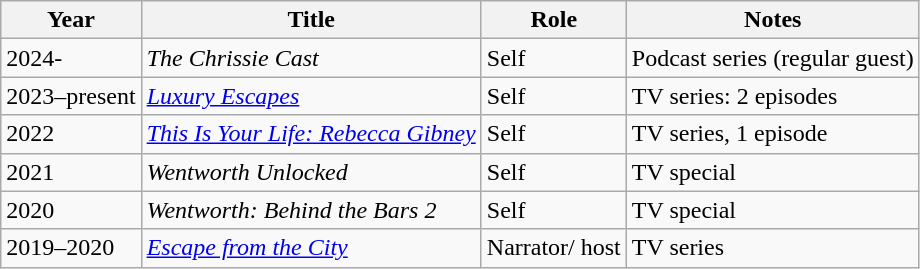<table class="wikitable sortable">
<tr>
<th>Year</th>
<th>Title</th>
<th>Role</th>
<th>Notes</th>
</tr>
<tr>
<td>2024-</td>
<td><em>The Chrissie Cast</em></td>
<td>Self</td>
<td>Podcast series (regular guest)</td>
</tr>
<tr>
<td>2023–present</td>
<td><em><a href='#'>Luxury Escapes</a></em></td>
<td>Self</td>
<td>TV series: 2 episodes</td>
</tr>
<tr>
<td>2022</td>
<td><em><a href='#'>This Is Your Life: Rebecca Gibney</a></em></td>
<td>Self</td>
<td>TV series, 1 episode</td>
</tr>
<tr>
<td>2021</td>
<td><em>Wentworth Unlocked</em></td>
<td>Self</td>
<td>TV special</td>
</tr>
<tr>
<td>2020</td>
<td><em>Wentworth: Behind the Bars 2</em></td>
<td>Self</td>
<td>TV special</td>
</tr>
<tr>
<td>2019–2020</td>
<td><em><a href='#'>Escape from the City</a></em></td>
<td>Narrator/ host</td>
<td>TV series</td>
</tr>
</table>
